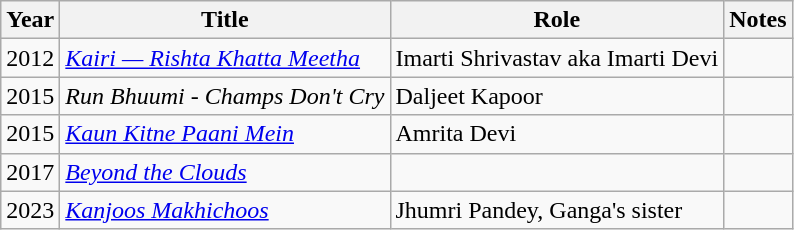<table class="wikitable">
<tr>
<th>Year</th>
<th>Title</th>
<th>Role</th>
<th>Notes</th>
</tr>
<tr>
<td>2012</td>
<td><em><a href='#'>Kairi — Rishta Khatta Meetha</a></em></td>
<td>Imarti Shrivastav aka Imarti Devi</td>
<td></td>
</tr>
<tr>
<td>2015</td>
<td><em>Run Bhuumi - Champs Don't Cry</em></td>
<td>Daljeet Kapoor</td>
<td></td>
</tr>
<tr>
<td>2015</td>
<td><em><a href='#'>Kaun Kitne Paani Mein</a></em></td>
<td>Amrita Devi</td>
<td></td>
</tr>
<tr>
<td>2017</td>
<td><a href='#'><em>Beyond the Clouds</em></a></td>
<td></td>
<td></td>
</tr>
<tr>
<td>2023</td>
<td><em><a href='#'>Kanjoos Makhichoos</a></em></td>
<td>Jhumri Pandey, Ganga's sister</td>
<td></td>
</tr>
</table>
